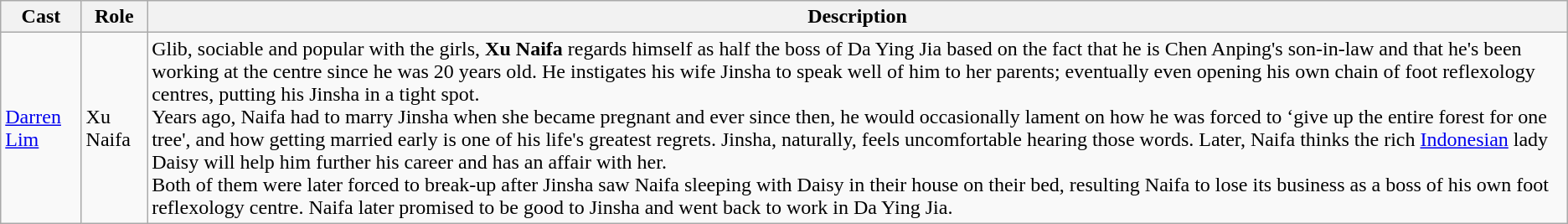<table class="wikitable">
<tr>
<th>Cast</th>
<th>Role</th>
<th>Description</th>
</tr>
<tr>
<td><a href='#'>Darren Lim</a></td>
<td>Xu Naifa</td>
<td>Glib, sociable and popular with the girls, <strong>Xu Naifa</strong> regards himself as half the boss of Da Ying Jia based on the fact that he is Chen Anping's son-in-law and that he's been working at the centre since he was 20 years old. He instigates his wife Jinsha to speak well of him to her parents; eventually even opening his own chain of foot reflexology centres, putting his Jinsha in a tight spot.<br>Years ago, Naifa had to marry Jinsha when she became pregnant and ever since then, he would occasionally lament on how he was forced to ‘give up the entire forest for one tree', and how getting married early is one of his life's greatest regrets. Jinsha, naturally, feels uncomfortable hearing those words. Later, Naifa thinks the rich <a href='#'>Indonesian</a> lady Daisy will help him further his career and has an affair with her.<br>Both of them were later forced to break-up after Jinsha saw Naifa sleeping with Daisy in their house on their bed, resulting Naifa to lose its business as a boss of his own foot reflexology centre. Naifa later promised to be good to Jinsha and went back to work in Da Ying Jia.</td>
</tr>
</table>
